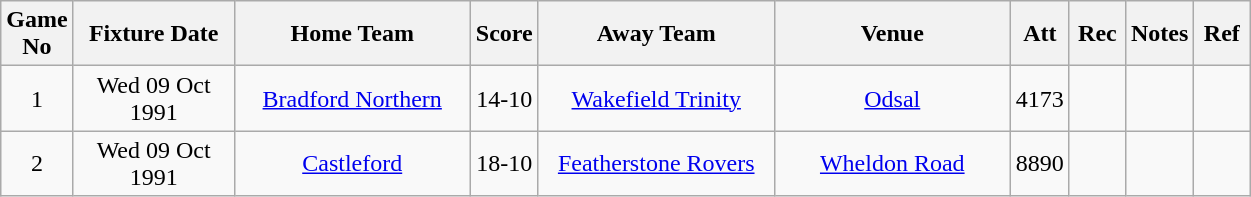<table class="wikitable" style="text-align:center;">
<tr>
<th width=20 abbr="No">Game No</th>
<th width=100 abbr="Date">Fixture Date</th>
<th width=150 abbr="Home Team">Home Team</th>
<th width=20 abbr="Score">Score</th>
<th width=150 abbr="Away Team">Away Team</th>
<th width=150 abbr="Venue">Venue</th>
<th width=30 abbr="Att">Att</th>
<th width=30 abbr="Rec">Rec</th>
<th width=20 abbr="Notes">Notes</th>
<th width=30 abbr="Ref">Ref</th>
</tr>
<tr>
<td>1</td>
<td>Wed 09 Oct 1991</td>
<td><a href='#'>Bradford Northern</a></td>
<td>14-10</td>
<td><a href='#'>Wakefield Trinity</a></td>
<td><a href='#'>Odsal</a></td>
<td>4173</td>
<td></td>
<td></td>
<td></td>
</tr>
<tr>
<td>2</td>
<td>Wed 09 Oct 1991</td>
<td><a href='#'>Castleford</a></td>
<td>18-10</td>
<td><a href='#'>Featherstone Rovers</a></td>
<td><a href='#'>Wheldon Road</a></td>
<td>8890</td>
<td></td>
<td></td>
<td></td>
</tr>
</table>
